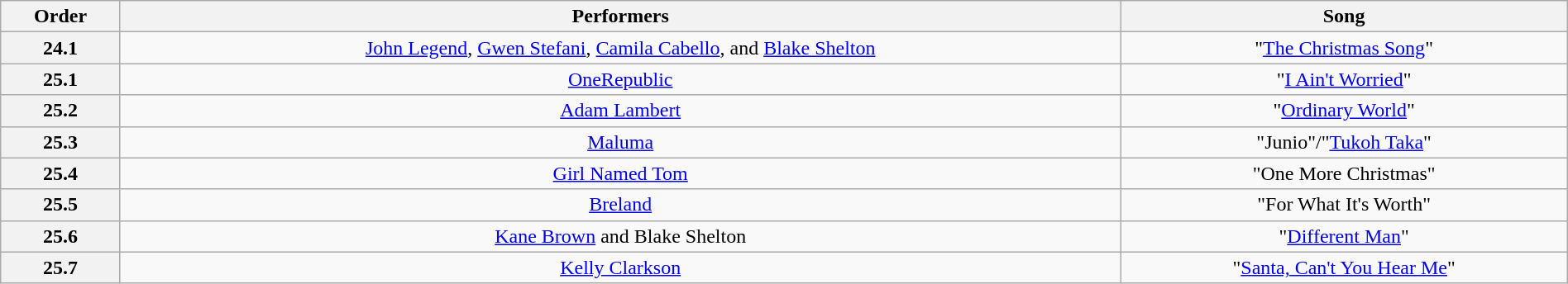<table class="wikitable" style="text-align:center; width:100%">
<tr>
<th>Order</th>
<th>Performers</th>
<th>Song</th>
</tr>
<tr>
<th>24.1</th>
<td><a href='#'>John Legend</a>, <a href='#'>Gwen Stefani</a>, <a href='#'>Camila Cabello</a>, and <a href='#'>Blake Shelton</a></td>
<td>"<a href='#'>The Christmas Song</a>"</td>
</tr>
<tr>
<th>25.1</th>
<td><a href='#'>OneRepublic</a></td>
<td>"<a href='#'>I Ain't Worried</a>"</td>
</tr>
<tr>
<th>25.2</th>
<td><a href='#'>Adam Lambert</a></td>
<td>"<a href='#'>Ordinary World</a>"</td>
</tr>
<tr>
<th>25.3</th>
<td><a href='#'>Maluma</a></td>
<td>"Junio"/"<a href='#'>Tukoh Taka</a>"</td>
</tr>
<tr>
<th>25.4</th>
<td><a href='#'>Girl Named Tom</a></td>
<td>"One More Christmas"</td>
</tr>
<tr>
<th>25.5</th>
<td><a href='#'>Breland</a></td>
<td>"For What It's Worth"</td>
</tr>
<tr>
<th>25.6</th>
<td><a href='#'>Kane Brown</a> and Blake Shelton</td>
<td>"<a href='#'>Different Man</a>"</td>
</tr>
<tr>
<th>25.7</th>
<td><a href='#'>Kelly Clarkson</a></td>
<td>"<a href='#'>Santa, Can't You Hear Me</a>"</td>
</tr>
</table>
